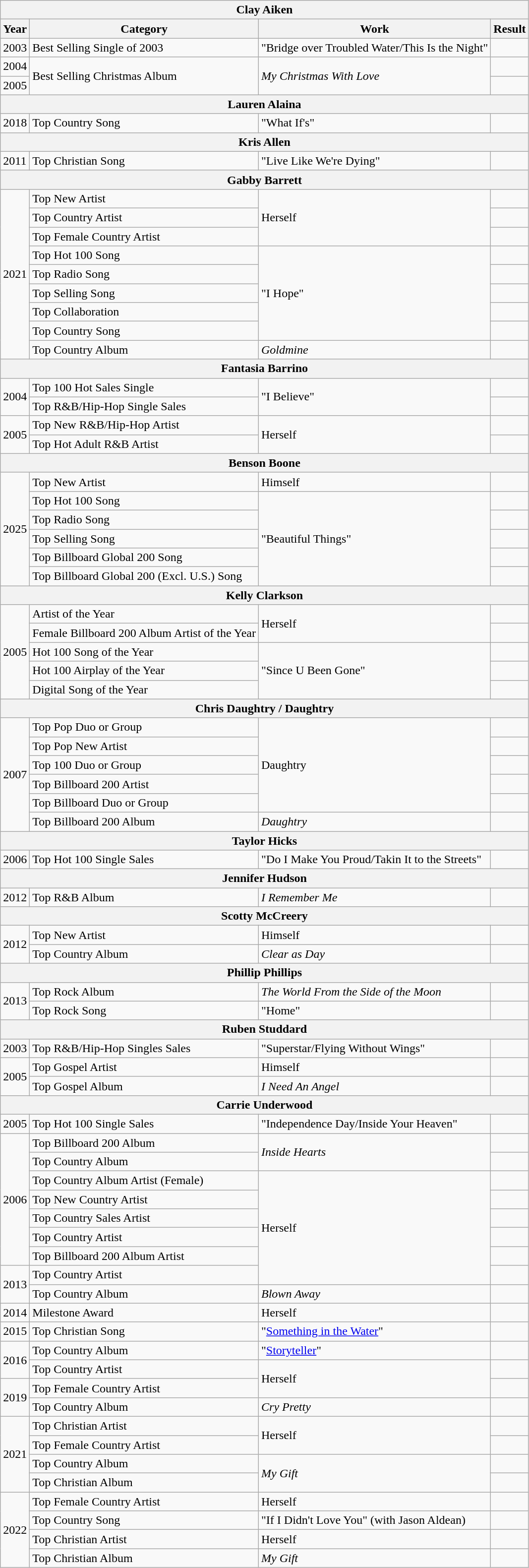<table class="wikitable">
<tr>
<th colspan="4">Clay Aiken</th>
</tr>
<tr>
<th>Year</th>
<th>Category</th>
<th>Work</th>
<th>Result</th>
</tr>
<tr>
<td>2003</td>
<td>Best Selling Single of 2003</td>
<td>"Bridge over Troubled Water/This Is the Night"</td>
<td></td>
</tr>
<tr>
<td>2004</td>
<td rowspan="2">Best Selling Christmas Album</td>
<td rowspan="2"><em>My Christmas With Love</em></td>
<td></td>
</tr>
<tr>
<td>2005</td>
<td></td>
</tr>
<tr>
<th colspan="4">Lauren Alaina</th>
</tr>
<tr>
<td>2018</td>
<td>Top Country Song</td>
<td>"What If's" </td>
<td></td>
</tr>
<tr>
<th colspan="4">Kris Allen</th>
</tr>
<tr>
<td>2011</td>
<td>Top Christian Song</td>
<td>"Live Like We're Dying"</td>
<td></td>
</tr>
<tr>
<th colspan="4">Gabby Barrett</th>
</tr>
<tr>
<td rowspan="9">2021</td>
<td>Top New Artist</td>
<td rowspan="3">Herself</td>
<td></td>
</tr>
<tr>
<td>Top Country Artist</td>
<td></td>
</tr>
<tr>
<td>Top Female Country Artist</td>
<td></td>
</tr>
<tr>
<td>Top Hot 100 Song</td>
<td rowspan="5">"I Hope" </td>
<td></td>
</tr>
<tr>
<td>Top Radio Song</td>
<td></td>
</tr>
<tr>
<td>Top Selling Song</td>
<td></td>
</tr>
<tr>
<td>Top Collaboration</td>
<td></td>
</tr>
<tr>
<td>Top Country Song</td>
<td></td>
</tr>
<tr>
<td>Top Country Album</td>
<td><em>Goldmine</em></td>
<td></td>
</tr>
<tr>
<th colspan="4">Fantasia Barrino</th>
</tr>
<tr>
<td rowspan="2">2004</td>
<td>Top 100 Hot Sales Single</td>
<td rowspan="2">"I Believe"</td>
<td></td>
</tr>
<tr>
<td>Top R&B/Hip-Hop Single Sales</td>
<td></td>
</tr>
<tr>
<td rowspan="2">2005</td>
<td>Top New R&B/Hip-Hop Artist</td>
<td rowspan="2">Herself</td>
<td></td>
</tr>
<tr>
<td>Top Hot Adult R&B Artist</td>
<td></td>
</tr>
<tr>
<th colspan="6">Benson Boone</th>
</tr>
<tr>
<td rowspan="6">2025</td>
<td>Top New Artist</td>
<td>Himself</td>
<td></td>
</tr>
<tr>
<td>Top Hot 100 Song</td>
<td rowspan="5">"Beautiful Things"</td>
<td></td>
</tr>
<tr>
<td>Top Radio Song</td>
<td></td>
</tr>
<tr>
<td>Top Selling Song</td>
<td></td>
</tr>
<tr>
<td>Top Billboard Global 200 Song</td>
<td></td>
</tr>
<tr>
<td>Top Billboard Global 200 (Excl. U.S.) Song</td>
<td></td>
</tr>
<tr>
<th colspan="4">Kelly Clarkson</th>
</tr>
<tr>
<td rowspan="5">2005</td>
<td>Artist of the Year</td>
<td rowspan="2">Herself</td>
<td></td>
</tr>
<tr>
<td>Female Billboard 200 Album Artist of the Year</td>
<td></td>
</tr>
<tr>
<td>Hot 100 Song of the Year</td>
<td rowspan="3">"Since U Been Gone"</td>
<td></td>
</tr>
<tr>
<td>Hot 100 Airplay of the Year</td>
<td></td>
</tr>
<tr>
<td>Digital Song of the Year</td>
<td></td>
</tr>
<tr>
<th colspan="4">Chris Daughtry / Daughtry</th>
</tr>
<tr>
<td rowspan="6">2007</td>
<td>Top Pop Duo or Group</td>
<td rowspan="5">Daughtry</td>
<td></td>
</tr>
<tr>
<td>Top Pop New Artist</td>
<td></td>
</tr>
<tr>
<td>Top 100 Duo or Group</td>
<td></td>
</tr>
<tr>
<td>Top Billboard 200 Artist</td>
<td></td>
</tr>
<tr>
<td>Top Billboard Duo or Group</td>
<td></td>
</tr>
<tr>
<td>Top Billboard 200 Album</td>
<td><em>Daughtry</em></td>
<td></td>
</tr>
<tr>
<th colspan="4">Taylor Hicks</th>
</tr>
<tr>
<td>2006</td>
<td>Top Hot 100 Single Sales</td>
<td>"Do I Make You Proud/Takin It to the Streets"</td>
<td></td>
</tr>
<tr>
<th colspan="4">Jennifer Hudson</th>
</tr>
<tr>
<td>2012</td>
<td>Top R&B Album</td>
<td><em>I Remember Me</em></td>
<td></td>
</tr>
<tr>
<th colspan="4">Scotty McCreery</th>
</tr>
<tr>
<td rowspan="2">2012</td>
<td>Top New Artist</td>
<td>Himself</td>
<td></td>
</tr>
<tr>
<td>Top Country Album</td>
<td><em>Clear as Day</em></td>
<td></td>
</tr>
<tr>
<th colspan="4">Phillip Phillips</th>
</tr>
<tr>
<td rowspan="2">2013</td>
<td>Top Rock Album</td>
<td><em>The World From the Side of the Moon</em></td>
<td></td>
</tr>
<tr>
<td>Top Rock Song</td>
<td>"Home"</td>
<td></td>
</tr>
<tr>
<th colspan="4">Ruben Studdard</th>
</tr>
<tr>
<td>2003</td>
<td>Top R&B/Hip-Hop Singles Sales</td>
<td>"Superstar/Flying Without Wings"</td>
<td></td>
</tr>
<tr>
<td rowspan="2">2005</td>
<td>Top Gospel Artist</td>
<td>Himself</td>
<td></td>
</tr>
<tr>
<td>Top Gospel Album</td>
<td><em>I Need An Angel</em></td>
<td></td>
</tr>
<tr>
<th colspan="4">Carrie Underwood</th>
</tr>
<tr>
<td>2005</td>
<td>Top Hot 100 Single Sales</td>
<td>"Independence Day/Inside Your Heaven"</td>
<td></td>
</tr>
<tr>
<td rowspan="7">2006</td>
<td>Top Billboard 200 Album</td>
<td rowspan="2"><em>Inside Hearts</em></td>
<td></td>
</tr>
<tr>
<td>Top Country Album</td>
<td></td>
</tr>
<tr>
<td>Top Country Album Artist (Female)</td>
<td rowspan="6">Herself</td>
<td></td>
</tr>
<tr>
<td>Top New Country Artist</td>
<td></td>
</tr>
<tr>
<td>Top Country Sales Artist</td>
<td></td>
</tr>
<tr>
<td>Top Country Artist</td>
<td></td>
</tr>
<tr>
<td>Top Billboard 200 Album Artist</td>
<td></td>
</tr>
<tr>
<td rowspan="2">2013</td>
<td>Top Country Artist</td>
<td></td>
</tr>
<tr>
<td>Top Country Album</td>
<td><em>Blown Away</em></td>
<td></td>
</tr>
<tr>
<td>2014</td>
<td>Milestone Award</td>
<td>Herself</td>
<td></td>
</tr>
<tr>
<td>2015</td>
<td>Top Christian Song</td>
<td>"<a href='#'>Something in the Water</a>"</td>
<td></td>
</tr>
<tr>
<td rowspan=2>2016</td>
<td>Top Country Album</td>
<td>"<a href='#'>Storyteller</a>"</td>
<td></td>
</tr>
<tr>
<td>Top Country Artist</td>
<td rowspan=2>Herself</td>
<td></td>
</tr>
<tr>
<td rowspan=2>2019</td>
<td>Top Female Country Artist</td>
<td></td>
</tr>
<tr>
<td>Top Country Album</td>
<td><em>Cry Pretty</em></td>
<td></td>
</tr>
<tr>
<td rowspan=4>2021</td>
<td>Top Christian Artist</td>
<td rowspan=2>Herself</td>
<td></td>
</tr>
<tr>
<td>Top Female Country Artist</td>
<td></td>
</tr>
<tr>
<td>Top Country Album</td>
<td rowspan=2><em>My Gift</em></td>
<td></td>
</tr>
<tr>
<td>Top Christian Album</td>
<td></td>
</tr>
<tr>
<td rowspan=4>2022</td>
<td>Top Female Country Artist</td>
<td>Herself</td>
<td></td>
</tr>
<tr>
<td>Top Country Song</td>
<td>"If I Didn't Love You" (with Jason Aldean)</td>
<td></td>
</tr>
<tr>
<td>Top Christian Artist</td>
<td>Herself</td>
<td></td>
</tr>
<tr>
<td>Top Christian Album</td>
<td><em>My Gift</em></td>
<td></td>
</tr>
</table>
